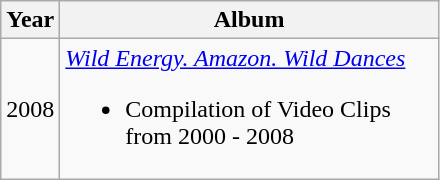<table class="wikitable">
<tr>
<th width="18" rowspan="1">Year</th>
<th width="245" rowspan="1">Album</th>
</tr>
<tr>
<td>2008</td>
<td><em><a href='#'>Wild Energy. Amazon. Wild Dances</a></em><br><ul><li>Compilation of Video Clips from 2000 - 2008</li></ul></td>
</tr>
</table>
